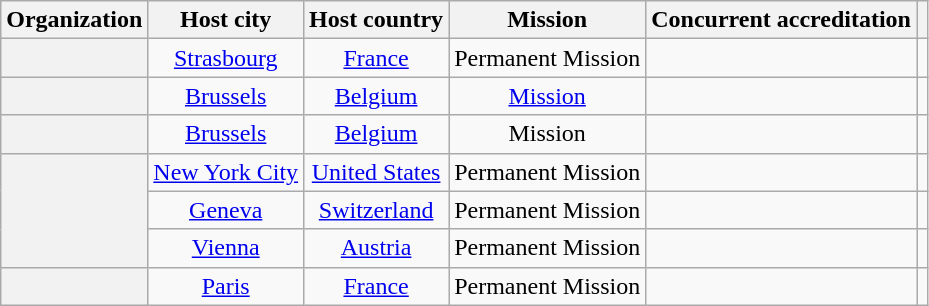<table class="wikitable plainrowheaders" style="text-align:center;" style="text-align:center;">
<tr>
<th scope="col">Organization</th>
<th scope="col">Host city</th>
<th scope="col">Host country</th>
<th scope="col">Mission</th>
<th scope="col">Concurrent accreditation</th>
<th scope="col"></th>
</tr>
<tr>
<th scope="row"></th>
<td><a href='#'>Strasbourg</a></td>
<td><a href='#'>France</a></td>
<td>Permanent Mission</td>
<td></td>
<td></td>
</tr>
<tr>
<th scope="row"></th>
<td><a href='#'>Brussels</a></td>
<td><a href='#'>Belgium</a></td>
<td><a href='#'>Mission</a></td>
<td></td>
<td></td>
</tr>
<tr>
<th scope="row"></th>
<td><a href='#'>Brussels</a></td>
<td><a href='#'>Belgium</a></td>
<td>Mission</td>
<td></td>
<td></td>
</tr>
<tr>
<th scope="row"  rowspan="3"></th>
<td><a href='#'>New York City</a></td>
<td><a href='#'>United States</a></td>
<td>Permanent Mission</td>
<td></td>
<td></td>
</tr>
<tr>
<td><a href='#'>Geneva</a></td>
<td><a href='#'>Switzerland</a></td>
<td>Permanent Mission</td>
<td></td>
<td></td>
</tr>
<tr>
<td><a href='#'>Vienna</a></td>
<td><a href='#'>Austria</a></td>
<td>Permanent Mission</td>
<td></td>
<td></td>
</tr>
<tr>
<th scope="row"></th>
<td><a href='#'>Paris</a></td>
<td><a href='#'>France</a></td>
<td>Permanent Mission</td>
<td></td>
<td></td>
</tr>
</table>
